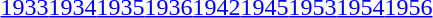<table id="toc" class="toc" summary="Class">
<tr>
<th></th>
</tr>
<tr>
<td style="text-align:centr;"><a href='#'>1933</a><a href='#'>1934</a><a href='#'>1935</a><a href='#'>1936</a><a href='#'>1942</a><a href='#'>1945</a><a href='#'>1953</a><a href='#'>1954</a><a href='#'>1956</a></td>
</tr>
</table>
